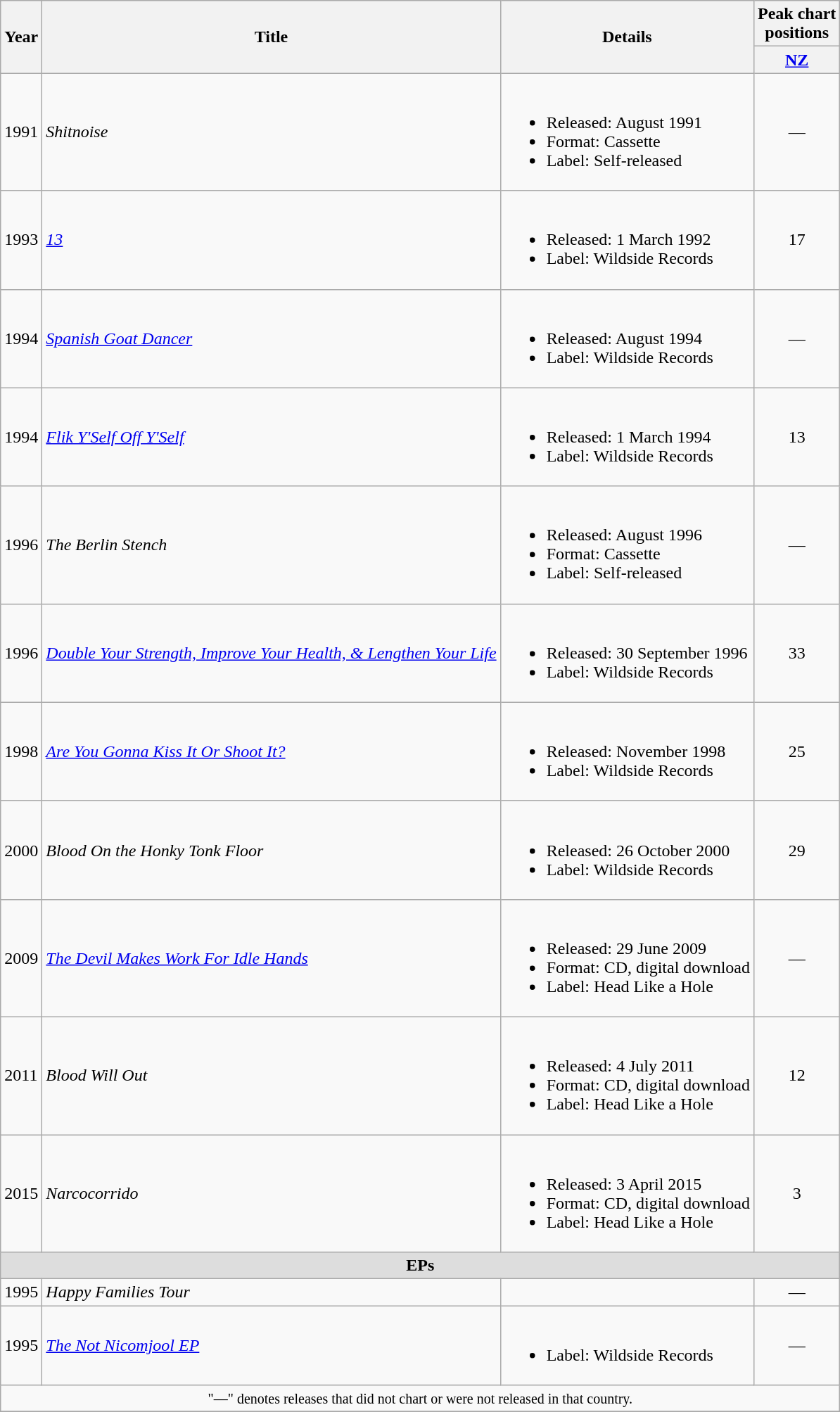<table class="wikitable plainrowheaders">
<tr>
<th rowspan="2">Year</th>
<th rowspan="2">Title</th>
<th rowspan="2">Details</th>
<th>Peak chart<br>positions</th>
</tr>
<tr>
<th><a href='#'>NZ</a></th>
</tr>
<tr>
<td>1991</td>
<td><em>Shitnoise</em></td>
<td><br><ul><li>Released: August 1991</li><li>Format: Cassette</li><li>Label: Self-released</li></ul></td>
<td align=center>—</td>
</tr>
<tr>
<td>1993</td>
<td><em><a href='#'>13</a></em></td>
<td><br><ul><li>Released: 1 March 1992</li><li>Label: Wildside Records</li></ul></td>
<td align=center>17</td>
</tr>
<tr>
<td>1994</td>
<td><em><a href='#'>Spanish Goat Dancer</a></em></td>
<td><br><ul><li>Released: August 1994</li><li>Label: Wildside Records</li></ul></td>
<td align=center>—</td>
</tr>
<tr>
<td>1994</td>
<td><em><a href='#'>Flik Y'Self Off Y'Self</a></em></td>
<td><br><ul><li>Released: 1 March 1994</li><li>Label: Wildside Records</li></ul></td>
<td align=center>13</td>
</tr>
<tr>
<td>1996</td>
<td><em>The Berlin Stench</em></td>
<td><br><ul><li>Released: August 1996</li><li>Format: Cassette</li><li>Label: Self-released</li></ul></td>
<td align=center>—</td>
</tr>
<tr>
<td>1996</td>
<td><em><a href='#'>Double Your Strength, Improve Your Health, & Lengthen Your Life</a></em></td>
<td><br><ul><li>Released: 30 September 1996</li><li>Label: Wildside Records</li></ul></td>
<td align=center>33</td>
</tr>
<tr>
<td>1998</td>
<td><em><a href='#'>Are You Gonna Kiss It Or Shoot It?</a></em></td>
<td><br><ul><li>Released: November 1998</li><li>Label: Wildside Records</li></ul></td>
<td align=center>25</td>
</tr>
<tr>
<td>2000</td>
<td><em>Blood On the Honky Tonk Floor</em></td>
<td><br><ul><li>Released: 26 October 2000</li><li>Label: Wildside Records</li></ul></td>
<td align=center>29</td>
</tr>
<tr>
<td>2009</td>
<td><em><a href='#'>The Devil Makes Work For Idle Hands</a></em></td>
<td><br><ul><li>Released: 29 June 2009</li><li>Format: CD, digital download</li><li>Label: Head Like a Hole</li></ul></td>
<td align=center>—</td>
</tr>
<tr>
<td>2011</td>
<td><em>Blood Will Out</em></td>
<td><br><ul><li>Released: 4 July 2011</li><li>Format: CD, digital download</li><li>Label: Head Like a Hole</li></ul></td>
<td align=center>12</td>
</tr>
<tr>
<td>2015</td>
<td><em>Narcocorrido</em></td>
<td><br><ul><li>Released: 3 April 2015</li><li>Format: CD, digital download</li><li>Label: Head Like a Hole</li></ul></td>
<td align=center>3</td>
</tr>
<tr bgcolor="#DDDDDD">
<td colspan=4 align=center><strong>EPs</strong></td>
</tr>
<tr>
<td>1995</td>
<td><em>Happy Families Tour</em></td>
<td></td>
<td align=center>—</td>
</tr>
<tr>
<td>1995</td>
<td><em><a href='#'>The Not Nicomjool EP</a></em></td>
<td><br><ul><li>Label: Wildside Records</li></ul></td>
<td align=center>—</td>
</tr>
<tr>
<td align=center colspan=4><small>"—" denotes releases that did not chart or were not released in that country.</small></td>
</tr>
<tr>
</tr>
</table>
